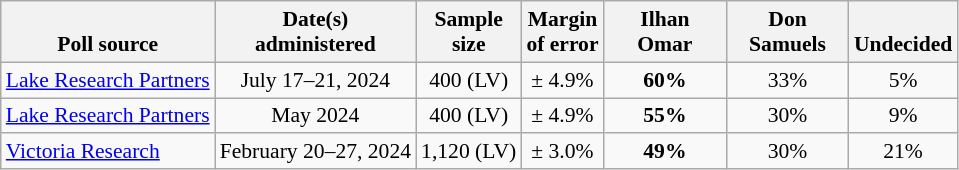<table class="wikitable" style="font-size:90%;text-align:center;">
<tr valign=bottom>
<th>Poll source</th>
<th>Date(s)<br>administered</th>
<th>Sample<br>size</th>
<th>Margin<br>of error</th>
<th style="width:75px;">Ilhan<br>Omar</th>
<th style="width:75px;">Don<br>Samuels</th>
<th>Undecided</th>
</tr>
<tr>
<td style="text-align:left;"><a href='#'>Lake Research Partners</a></td>
<td>July 17–21, 2024</td>
<td>400 (LV)</td>
<td>± 4.9%</td>
<td><strong>60%</strong></td>
<td>33%</td>
<td>5%</td>
</tr>
<tr>
<td style="text-align:left;"><a href='#'>Lake Research Partners</a></td>
<td>May 2024</td>
<td>400 (LV)</td>
<td>± 4.9%</td>
<td><strong>55%</strong></td>
<td>30%</td>
<td>9%</td>
</tr>
<tr>
<td style="text-align:left;"><a href='#'>Victoria Research</a></td>
<td>February 20–27, 2024</td>
<td>1,120 (LV)</td>
<td>± 3.0%</td>
<td><strong>49%</strong></td>
<td>30%</td>
<td>21%</td>
</tr>
</table>
